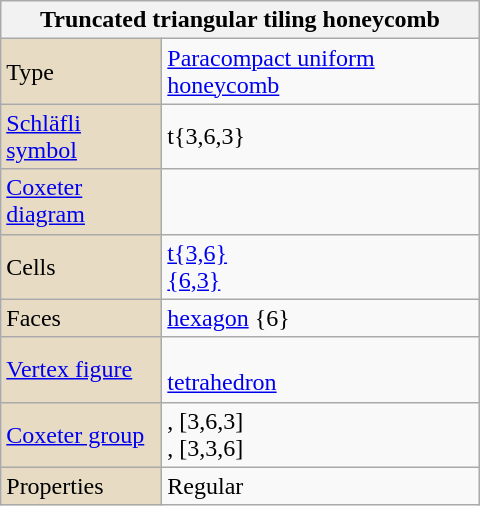<table class="wikitable" align="right" style="margin-left:10px" width="320">
<tr>
<th bgcolor=#e7dcc3 colspan=2>Truncated triangular tiling honeycomb<br></th>
</tr>
<tr>
<td bgcolor=#e7dcc3>Type</td>
<td><a href='#'>Paracompact uniform honeycomb</a></td>
</tr>
<tr>
<td width=100 bgcolor=#e7dcc3><a href='#'>Schläfli symbol</a></td>
<td>t{3,6,3}</td>
</tr>
<tr>
<td bgcolor=#e7dcc3><a href='#'>Coxeter diagram</a></td>
<td><br></td>
</tr>
<tr>
<td bgcolor=#e7dcc3>Cells</td>
<td><a href='#'>t{3,6}</a> <br><a href='#'>{6,3}</a> </td>
</tr>
<tr>
<td bgcolor=#e7dcc3>Faces</td>
<td><a href='#'>hexagon</a> {6}</td>
</tr>
<tr>
<td bgcolor=#e7dcc3><a href='#'>Vertex figure</a></td>
<td><br><a href='#'>tetrahedron</a></td>
</tr>
<tr>
<td bgcolor=#e7dcc3><a href='#'>Coxeter group</a></td>
<td>, [3,6,3]<br>, [3,3,6]</td>
</tr>
<tr>
<td bgcolor=#e7dcc3>Properties</td>
<td>Regular</td>
</tr>
</table>
